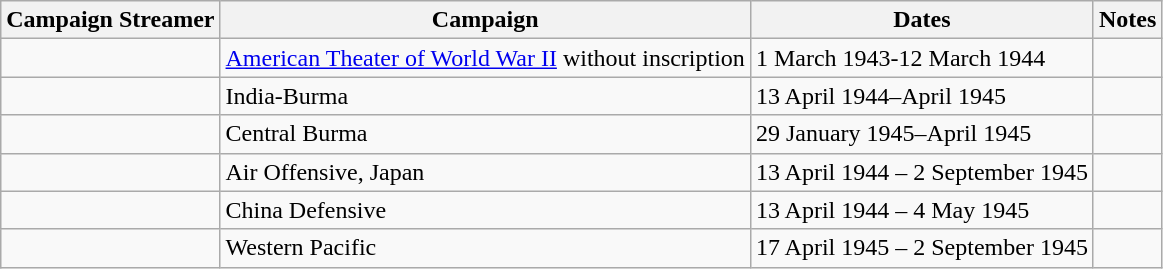<table class="wikitable">
<tr>
<th>Campaign Streamer</th>
<th>Campaign</th>
<th>Dates</th>
<th>Notes</th>
</tr>
<tr>
<td></td>
<td><a href='#'>American Theater of World War II</a> without inscription</td>
<td>1 March 1943-12 March 1944</td>
<td></td>
</tr>
<tr>
<td></td>
<td>India-Burma</td>
<td>13 April 1944–April 1945</td>
<td></td>
</tr>
<tr>
<td></td>
<td>Central Burma</td>
<td>29 January 1945–April 1945</td>
<td></td>
</tr>
<tr>
<td></td>
<td>Air Offensive, Japan</td>
<td>13 April 1944 – 2 September 1945</td>
<td></td>
</tr>
<tr>
<td></td>
<td>China Defensive</td>
<td>13 April 1944 – 4 May 1945</td>
<td></td>
</tr>
<tr>
<td></td>
<td>Western Pacific</td>
<td>17 April 1945 – 2 September 1945</td>
<td></td>
</tr>
</table>
